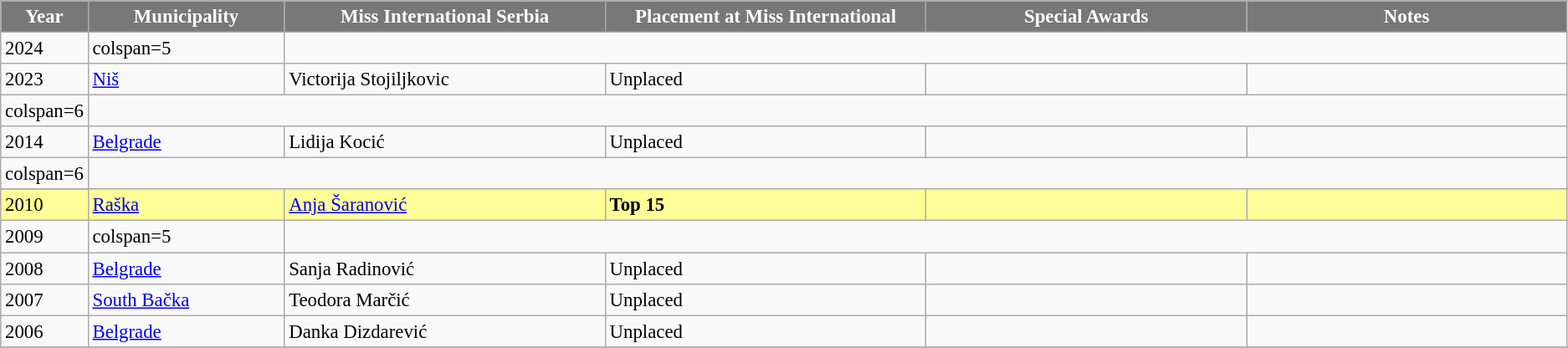<table class="wikitable " style="font-size: 95%;">
<tr>
<th width="60" style="background-color:#787878;color:#FFFFFF;">Year</th>
<th width="150" style="background-color:#787878;color:#FFFFFF;">Municipality</th>
<th width="250" style="background-color:#787878;color:#FFFFFF;">Miss International Serbia</th>
<th width="250" style="background-color:#787878;color:#FFFFFF;">Placement at Miss International</th>
<th width="250" style="background-color:#787878;color:#FFFFFF;">Special Awards</th>
<th width="250" style="background-color:#787878;color:#FFFFFF;">Notes</th>
</tr>
<tr>
<td>2024</td>
<td>colspan=5 </td>
</tr>
<tr>
<td>2023</td>
<td><a href='#'>Niš</a></td>
<td>Victorija Stojiljkovic</td>
<td>Unplaced</td>
<td></td>
<td></td>
</tr>
<tr>
<td>colspan=6 </td>
</tr>
<tr>
<td>2014</td>
<td><a href='#'>Belgrade</a></td>
<td>Lidija Kocić</td>
<td>Unplaced</td>
<td></td>
<td></td>
</tr>
<tr>
<td>colspan=6 </td>
</tr>
<tr>
</tr>
<tr style="background-color:#FFFF99; ">
<td>2010</td>
<td><a href='#'>Raška</a></td>
<td><a href='#'>Anja Šaranović</a></td>
<td><strong>Top 15</strong></td>
<td></td>
<td></td>
</tr>
<tr>
<td>2009</td>
<td>colspan=5 </td>
</tr>
<tr>
<td>2008</td>
<td><a href='#'>Belgrade</a></td>
<td>Sanja Radinović</td>
<td>Unplaced</td>
<td></td>
<td></td>
</tr>
<tr>
<td>2007</td>
<td><a href='#'>South Bačka</a></td>
<td>Teodora Marčić</td>
<td>Unplaced</td>
<td></td>
<td></td>
</tr>
<tr>
<td>2006</td>
<td><a href='#'>Belgrade</a></td>
<td>Danka Dizdarević</td>
<td>Unplaced</td>
<td></td>
<td></td>
</tr>
<tr>
</tr>
</table>
